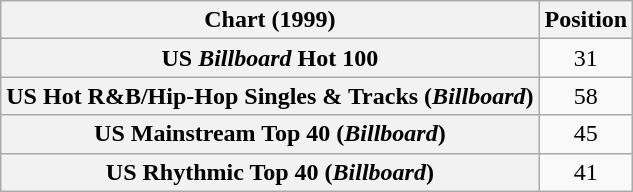<table class="wikitable sortable plainrowheaders" style="text-align:center">
<tr>
<th scope="col">Chart (1999)</th>
<th scope="col">Position</th>
</tr>
<tr>
<th scope="row">US <em>Billboard</em> Hot 100</th>
<td>31</td>
</tr>
<tr>
<th scope="row">US Hot R&B/Hip-Hop Singles & Tracks (<em>Billboard</em>)</th>
<td>58</td>
</tr>
<tr>
<th scope="row">US Mainstream Top 40 (<em>Billboard</em>)</th>
<td>45</td>
</tr>
<tr>
<th scope="row">US Rhythmic Top 40 (<em>Billboard</em>)</th>
<td>41</td>
</tr>
</table>
